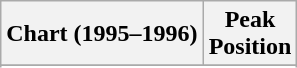<table class="wikitable sortable plainrowheaders" style="text-align:center">
<tr>
<th>Chart (1995–1996)</th>
<th>Peak<br>Position</th>
</tr>
<tr>
</tr>
<tr>
</tr>
<tr>
</tr>
<tr>
</tr>
<tr>
</tr>
<tr>
</tr>
<tr>
</tr>
<tr>
</tr>
<tr>
</tr>
<tr>
</tr>
<tr>
</tr>
<tr>
</tr>
</table>
